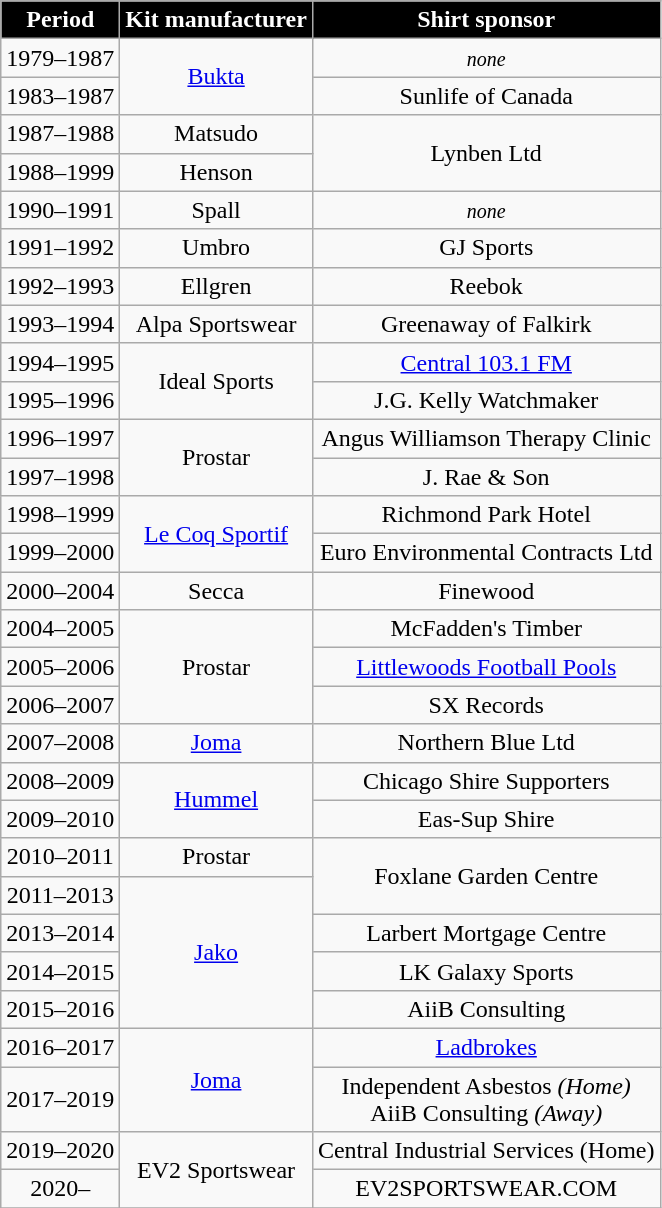<table class="wikitable" style="text-align:center;">
<tr>
<th style="background:#000000; color:#FFFFFF;">Period</th>
<th style="background:#000000; color:#FFFFFF;">Kit manufacturer</th>
<th style="background:#000000; color:#FFFFFF;">Shirt sponsor</th>
</tr>
<tr>
<td>1979–1987</td>
<td rowspan="2"> <a href='#'>Bukta</a></td>
<td><small><em>none</em></small></td>
</tr>
<tr>
<td>1983–1987</td>
<td>Sunlife of Canada</td>
</tr>
<tr>
<td>1987–1988</td>
<td> Matsudo</td>
<td rowspan="2">Lynben Ltd</td>
</tr>
<tr>
<td>1988–1999</td>
<td> Henson</td>
</tr>
<tr>
<td>1990–1991</td>
<td> Spall</td>
<td><small><em>none</em></small></td>
</tr>
<tr>
<td>1991–1992</td>
<td> Umbro</td>
<td>GJ Sports</td>
</tr>
<tr>
<td>1992–1993</td>
<td> Ellgren</td>
<td>Reebok</td>
</tr>
<tr>
<td>1993–1994</td>
<td>Alpa Sportswear</td>
<td>Greenaway of Falkirk</td>
</tr>
<tr>
<td>1994–1995</td>
<td rowspan="2">Ideal Sports</td>
<td><a href='#'>Central 103.1 FM</a></td>
</tr>
<tr>
<td>1995–1996</td>
<td>J.G. Kelly Watchmaker</td>
</tr>
<tr>
<td>1996–1997</td>
<td rowspan="2"> Prostar</td>
<td>Angus Williamson Therapy Clinic</td>
</tr>
<tr>
<td>1997–1998</td>
<td>J. Rae & Son</td>
</tr>
<tr>
<td>1998–1999</td>
<td rowspan="2"> <a href='#'>Le Coq Sportif</a></td>
<td>Richmond Park Hotel</td>
</tr>
<tr>
<td>1999–2000</td>
<td>Euro Environmental Contracts Ltd</td>
</tr>
<tr>
<td>2000–2004</td>
<td>Secca</td>
<td>Finewood</td>
</tr>
<tr>
<td>2004–2005</td>
<td rowspan="3"> Prostar</td>
<td>McFadden's Timber</td>
</tr>
<tr>
<td>2005–2006</td>
<td><a href='#'>Littlewoods Football Pools</a></td>
</tr>
<tr>
<td>2006–2007</td>
<td>SX Records</td>
</tr>
<tr>
<td>2007–2008</td>
<td> <a href='#'>Joma</a></td>
<td>Northern Blue Ltd</td>
</tr>
<tr>
<td>2008–2009</td>
<td rowspan="2"> <a href='#'>Hummel</a></td>
<td>Chicago Shire Supporters</td>
</tr>
<tr>
<td>2009–2010</td>
<td>Eas-Sup Shire</td>
</tr>
<tr>
<td>2010–2011</td>
<td> Prostar</td>
<td rowspan="2">Foxlane Garden Centre</td>
</tr>
<tr>
<td>2011–2013</td>
<td rowspan="4"> <a href='#'>Jako</a></td>
</tr>
<tr>
<td>2013–2014</td>
<td>Larbert Mortgage Centre</td>
</tr>
<tr>
<td>2014–2015</td>
<td>LK Galaxy Sports</td>
</tr>
<tr>
<td>2015–2016</td>
<td>AiiB Consulting</td>
</tr>
<tr>
<td>2016–2017</td>
<td rowspan="2 "> <a href='#'>Joma</a></td>
<td><a href='#'>Ladbrokes</a></td>
</tr>
<tr>
<td style="text-align: left">2017–2019</td>
<td>Independent Asbestos <em>(Home)</em><br> AiiB Consulting <em>(Away)</em></td>
</tr>
<tr>
<td>2019–2020</td>
<td rowspan="2 "> EV2 Sportswear</td>
<td>Central Industrial Services (Home)</td>
</tr>
<tr>
<td>2020–</td>
<td>EV2SPORTSWEAR.COM</td>
</tr>
<tr>
</tr>
</table>
